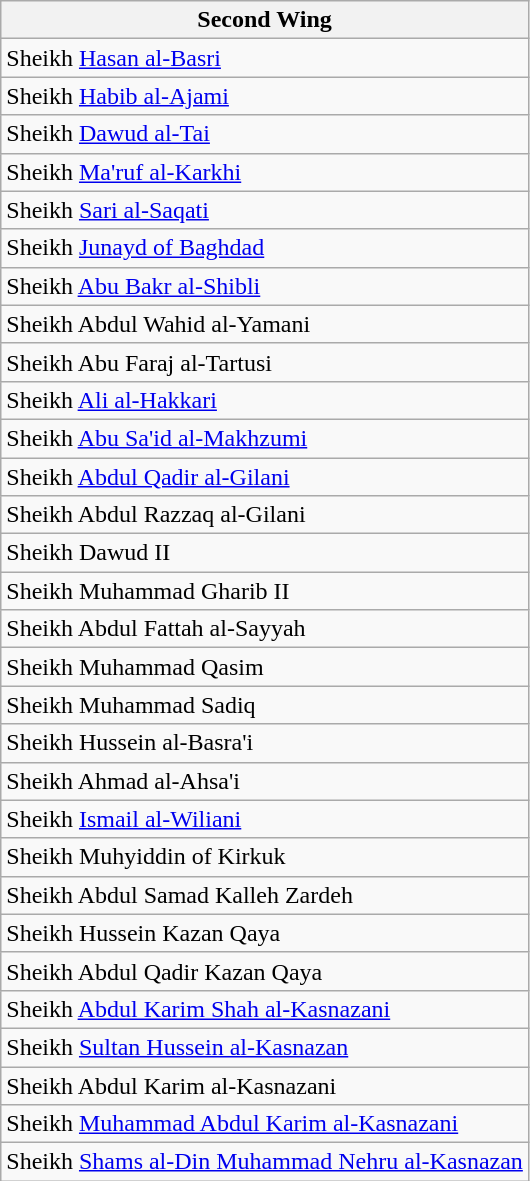<table class="wikitable">
<tr>
<th>Second Wing</th>
</tr>
<tr>
<td>Sheikh <a href='#'>Hasan al-Basri</a></td>
</tr>
<tr>
<td>Sheikh <a href='#'>Habib al-Ajami</a></td>
</tr>
<tr>
<td>Sheikh <a href='#'>Dawud al-Tai</a></td>
</tr>
<tr>
<td>Sheikh <a href='#'>Ma'ruf al-Karkhi</a></td>
</tr>
<tr>
<td>Sheikh <a href='#'>Sari al-Saqati</a></td>
</tr>
<tr>
<td>Sheikh <a href='#'>Junayd of Baghdad</a></td>
</tr>
<tr>
<td>Sheikh <a href='#'>Abu Bakr al-Shibli</a></td>
</tr>
<tr>
<td>Sheikh Abdul Wahid al-Yamani</td>
</tr>
<tr>
<td>Sheikh Abu Faraj al-Tartusi</td>
</tr>
<tr>
<td>Sheikh <a href='#'>Ali al-Hakkari</a></td>
</tr>
<tr>
<td>Sheikh <a href='#'>Abu Sa'id al-Makhzumi</a></td>
</tr>
<tr>
<td>Sheikh <a href='#'>Abdul Qadir al-Gilani</a></td>
</tr>
<tr>
<td>Sheikh Abdul Razzaq al-Gilani</td>
</tr>
<tr>
<td>Sheikh Dawud II</td>
</tr>
<tr>
<td>Sheikh Muhammad Gharib II</td>
</tr>
<tr>
<td>Sheikh Abdul Fattah al-Sayyah</td>
</tr>
<tr>
<td>Sheikh Muhammad Qasim</td>
</tr>
<tr>
<td>Sheikh Muhammad Sadiq</td>
</tr>
<tr>
<td>Sheikh Hussein al-Basra'i</td>
</tr>
<tr>
<td>Sheikh Ahmad al-Ahsa'i</td>
</tr>
<tr>
<td>Sheikh <a href='#'>Ismail al-Wiliani</a></td>
</tr>
<tr>
<td>Sheikh Muhyiddin of Kirkuk</td>
</tr>
<tr>
<td>Sheikh Abdul Samad Kalleh Zardeh</td>
</tr>
<tr>
<td>Sheikh Hussein Kazan Qaya</td>
</tr>
<tr>
<td>Sheikh Abdul Qadir Kazan Qaya</td>
</tr>
<tr>
<td>Sheikh <a href='#'>Abdul Karim Shah al-Kasnazani</a></td>
</tr>
<tr>
<td>Sheikh <a href='#'>Sultan Hussein al-Kasnazan</a></td>
</tr>
<tr>
<td>Sheikh Abdul Karim al-Kasnazani</td>
</tr>
<tr>
<td>Sheikh <a href='#'>Muhammad Abdul Karim al-Kasnazani</a></td>
</tr>
<tr>
<td>Sheikh <a href='#'>Shams al-Din Muhammad Nehru al-Kasnazan</a></td>
</tr>
</table>
